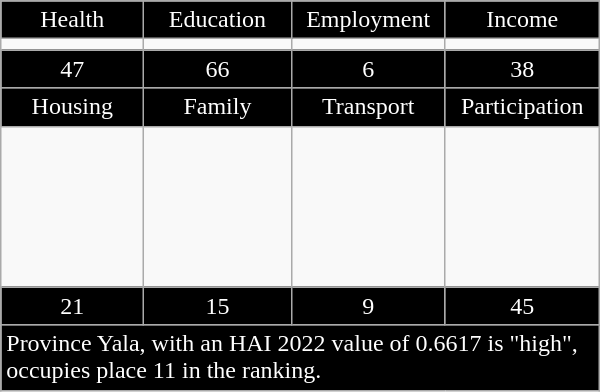<table class="wikitable floatright" style="width:400px;">
<tr>
<td style="text-align:center; width:100px; background:black; color:white;">Health</td>
<td style="text-align:center; width:100px; background:black; color:white;">Education</td>
<td style="text-align:center; width:100px; background:black; color:white;">Employment</td>
<td style="text-align:center; width:100px; background:black; color:white;">Income</td>
</tr>
<tr>
<td></td>
<td></td>
<td></td>
<td></td>
</tr>
<tr>
<td style="text-align:center; background:black; color:white;">47</td>
<td style="text-align:center; background:black; color:white;">66</td>
<td style="text-align:center; background:black; color:white;">6</td>
<td style="text-align:center; background:black; color:white;">38</td>
</tr>
<tr>
<td style="text-align:center; background:black; color:white;">Housing</td>
<td style="text-align:center; background:black; color:white;">Family</td>
<td style="text-align:center; background:black; color:white;">Transport</td>
<td style="text-align:center; background:black; color:white;">Participation</td>
</tr>
<tr>
<td style="height:100px;"></td>
<td></td>
<td></td>
<td></td>
</tr>
<tr>
<td style="text-align:center; background:black; color:white;">21</td>
<td style="text-align:center; background:black; color:white;">15</td>
<td style="text-align:center; background:black; color:white;">9</td>
<td style="text-align:center; background:black; color:white;">45</td>
</tr>
<tr>
<td colspan="4"; style="background:black; color:white;">Province Yala, with an HAI 2022 value of 0.6617 is "high", occupies place 11 in the ranking.</td>
</tr>
</table>
